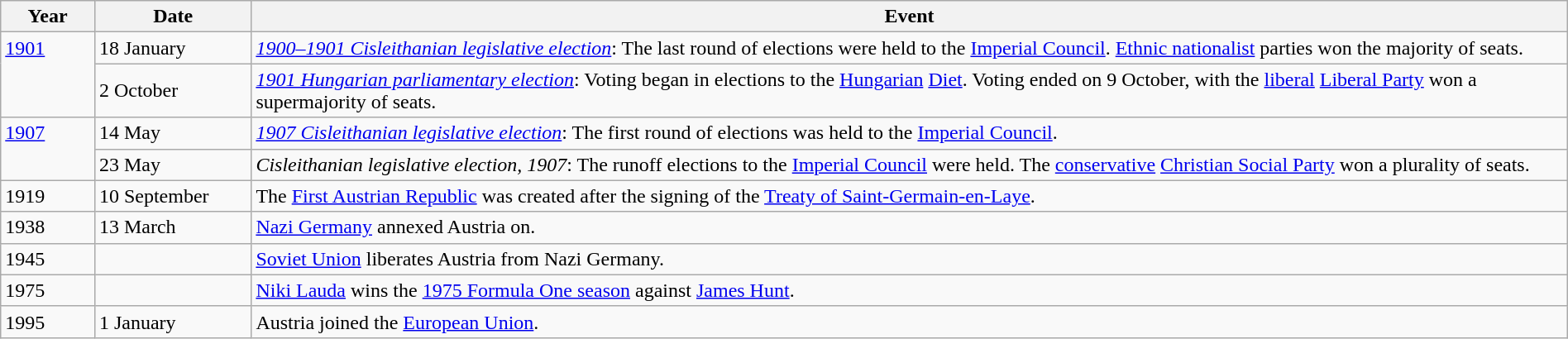<table class="wikitable" width="100%">
<tr>
<th style="width: 6%;">Year</th>
<th style="width: 10%;">Date</th>
<th>Event</th>
</tr>
<tr>
<td rowspan="2" valign="top"><a href='#'>1901</a></td>
<td>18 January</td>
<td><em><a href='#'>1900–1901 Cisleithanian legislative election</a></em>: The last round of elections were held to the <a href='#'>Imperial Council</a>. <a href='#'>Ethnic nationalist</a> parties won the majority of seats.</td>
</tr>
<tr>
<td>2 October</td>
<td><em><a href='#'>1901 Hungarian parliamentary election</a></em>: Voting began in elections to the <a href='#'>Hungarian</a> <a href='#'>Diet</a>. Voting ended on 9 October, with the <a href='#'>liberal</a> <a href='#'>Liberal Party</a> won a supermajority of seats.</td>
</tr>
<tr>
<td rowspan="2" valign="top"><a href='#'>1907</a></td>
<td>14 May</td>
<td><em><a href='#'>1907 Cisleithanian legislative election</a></em>: The first round of elections was held to the <a href='#'>Imperial Council</a>.</td>
</tr>
<tr>
<td>23 May</td>
<td><em>Cisleithanian legislative election, 1907</em>: The runoff elections to the <a href='#'>Imperial Council</a> were held. The <a href='#'>conservative</a> <a href='#'>Christian Social Party</a> won a plurality of seats.</td>
</tr>
<tr>
<td>1919</td>
<td>10 September</td>
<td>The <a href='#'>First Austrian Republic</a> was created after the signing of the <a href='#'>Treaty of Saint-Germain-en-Laye</a>.</td>
</tr>
<tr>
<td>1938</td>
<td>13 March</td>
<td><a href='#'>Nazi Germany</a> annexed Austria on.</td>
</tr>
<tr>
<td>1945</td>
<td></td>
<td><a href='#'>Soviet Union</a> liberates Austria from Nazi Germany.</td>
</tr>
<tr>
<td>1975</td>
<td></td>
<td><a href='#'>Niki Lauda</a> wins the <a href='#'>1975 Formula One season</a> against <a href='#'>James Hunt</a>.</td>
</tr>
<tr>
<td>1995</td>
<td>1 January</td>
<td>Austria joined the <a href='#'>European Union</a>.</td>
</tr>
</table>
